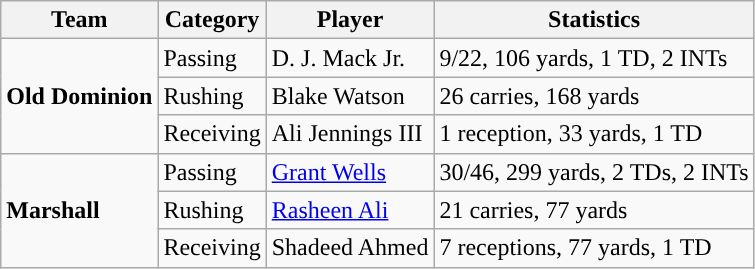<table class="wikitable" style="float: left;">
<tr>
<th>Team</th>
<th>Category</th>
<th>Player</th>
<th>Statistics</th>
</tr>
<tr>
<td rowspan=3><strong>Old Dominion</strong></td>
<td>Passing</td>
<td>D. J. Mack Jr.</td>
<td>9/22, 106 yards, 1 TD, 2 INTs</td>
</tr>
<tr>
<td>Rushing</td>
<td>Blake Watson</td>
<td>26 carries, 168 yards</td>
</tr>
<tr>
<td>Receiving</td>
<td>Ali Jennings III</td>
<td>1 reception, 33 yards, 1 TD</td>
</tr>
<tr>
<td rowspan=3><strong>Marshall</strong></td>
<td>Passing</td>
<td><a href='#'>Grant Wells</a></td>
<td>30/46, 299 yards, 2 TDs, 2 INTs</td>
</tr>
<tr>
<td>Rushing</td>
<td><a href='#'>Rasheen Ali</a></td>
<td>21 carries, 77 yards</td>
</tr>
<tr>
<td>Receiving</td>
<td>Shadeed Ahmed</td>
<td>7 receptions, 77 yards, 1 TD</td>
</tr>
</table>
